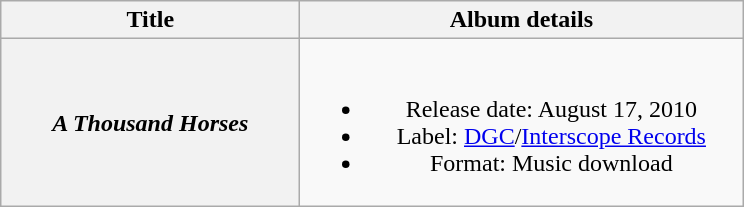<table class="wikitable plainrowheaders" style="text-align:center;">
<tr>
<th style="width:12em;">Title</th>
<th style="width:18em;">Album details</th>
</tr>
<tr>
<th scope="row"><em>A Thousand Horses</em></th>
<td><br><ul><li>Release date: August 17, 2010</li><li>Label: <a href='#'>DGC</a>/<a href='#'>Interscope Records</a></li><li>Format: Music download</li></ul></td>
</tr>
</table>
